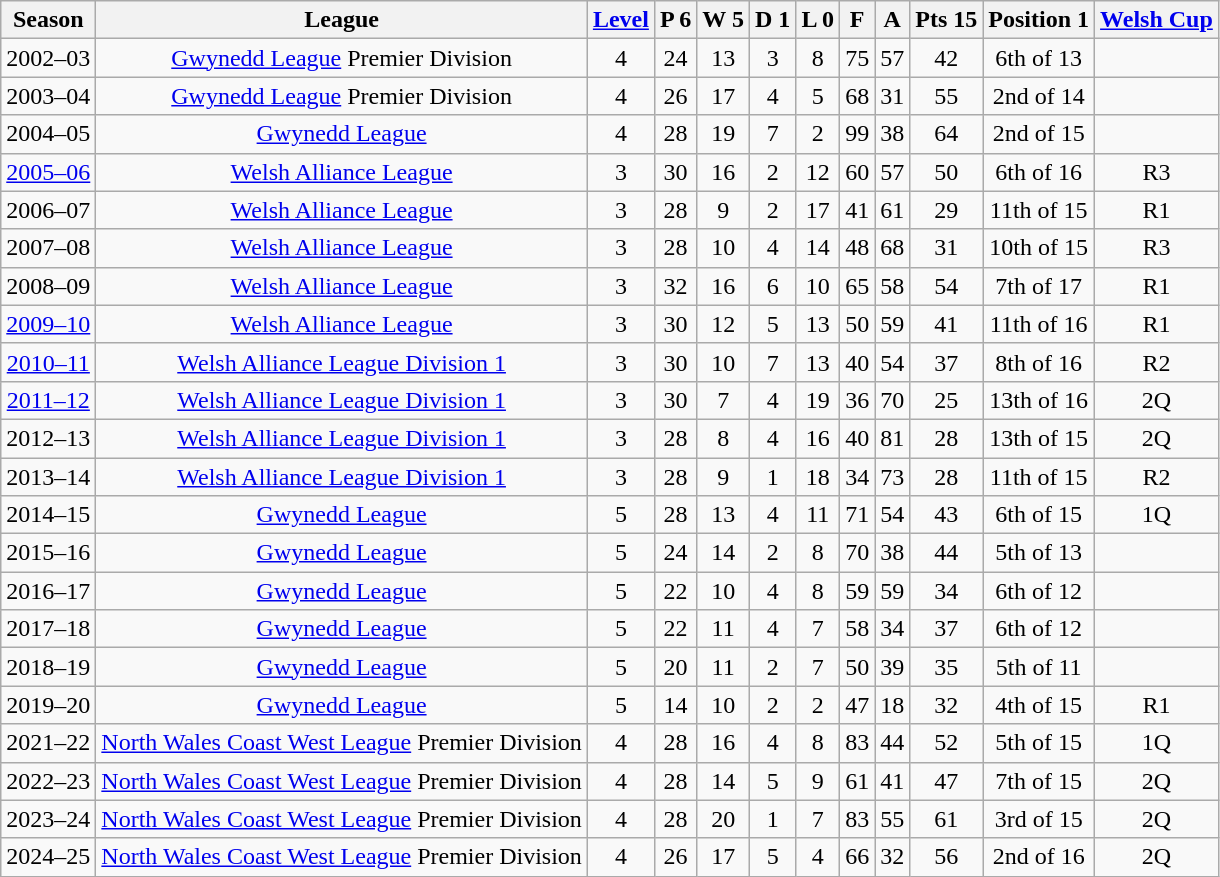<table class="wikitable" style="text-align: center;">
<tr>
<th>Season</th>
<th>League</th>
<th><a href='#'>Level</a></th>
<th>P 6</th>
<th>W 5</th>
<th>D 1</th>
<th>L 0</th>
<th>F</th>
<th>A</th>
<th>Pts 15</th>
<th>Position 1</th>
<th><a href='#'>Welsh Cup</a></th>
</tr>
<tr>
<td>2002–03</td>
<td><a href='#'>Gwynedd League</a> Premier Division</td>
<td>4</td>
<td>24</td>
<td>13</td>
<td>3</td>
<td>8</td>
<td>75</td>
<td>57</td>
<td>42</td>
<td>6th of 13</td>
<td></td>
</tr>
<tr>
<td>2003–04</td>
<td><a href='#'>Gwynedd League</a> Premier Division</td>
<td>4</td>
<td>26</td>
<td>17</td>
<td>4</td>
<td>5</td>
<td>68</td>
<td>31</td>
<td>55</td>
<td>2nd of 14</td>
<td></td>
</tr>
<tr>
<td>2004–05</td>
<td><a href='#'>Gwynedd League</a></td>
<td>4</td>
<td>28</td>
<td>19</td>
<td>7</td>
<td>2</td>
<td>99</td>
<td>38</td>
<td>64</td>
<td>2nd of 15</td>
<td></td>
</tr>
<tr>
<td><a href='#'>2005–06</a></td>
<td><a href='#'>Welsh Alliance League</a></td>
<td>3</td>
<td>30</td>
<td>16</td>
<td>2</td>
<td>12</td>
<td>60</td>
<td>57</td>
<td>50</td>
<td>6th of 16</td>
<td>R3</td>
</tr>
<tr>
<td>2006–07</td>
<td><a href='#'>Welsh Alliance League</a></td>
<td>3</td>
<td>28</td>
<td>9</td>
<td>2</td>
<td>17</td>
<td>41</td>
<td>61</td>
<td>29</td>
<td>11th of 15</td>
<td>R1</td>
</tr>
<tr>
<td>2007–08</td>
<td><a href='#'>Welsh Alliance League</a></td>
<td>3</td>
<td>28</td>
<td>10</td>
<td>4</td>
<td>14</td>
<td>48</td>
<td>68</td>
<td>31</td>
<td>10th of 15</td>
<td>R3</td>
</tr>
<tr>
<td>2008–09</td>
<td><a href='#'>Welsh Alliance League</a></td>
<td>3</td>
<td>32</td>
<td>16</td>
<td>6</td>
<td>10</td>
<td>65</td>
<td>58</td>
<td>54</td>
<td>7th of 17</td>
<td>R1</td>
</tr>
<tr>
<td><a href='#'>2009–10</a></td>
<td><a href='#'>Welsh Alliance League</a></td>
<td>3</td>
<td>30</td>
<td>12</td>
<td>5</td>
<td>13</td>
<td>50</td>
<td>59</td>
<td>41</td>
<td>11th of 16</td>
<td>R1</td>
</tr>
<tr>
<td><a href='#'>2010–11</a></td>
<td><a href='#'>Welsh Alliance League Division 1</a></td>
<td>3</td>
<td>30</td>
<td>10</td>
<td>7</td>
<td>13</td>
<td>40</td>
<td>54</td>
<td>37</td>
<td>8th of 16</td>
<td>R2</td>
</tr>
<tr>
<td><a href='#'>2011–12</a></td>
<td><a href='#'>Welsh Alliance League Division 1</a></td>
<td>3</td>
<td>30</td>
<td>7</td>
<td>4</td>
<td>19</td>
<td>36</td>
<td>70</td>
<td>25</td>
<td>13th of 16</td>
<td>2Q</td>
</tr>
<tr>
<td>2012–13</td>
<td><a href='#'>Welsh Alliance League Division 1</a></td>
<td>3</td>
<td>28</td>
<td>8</td>
<td>4</td>
<td>16</td>
<td>40</td>
<td>81</td>
<td>28</td>
<td>13th of 15</td>
<td>2Q</td>
</tr>
<tr>
<td>2013–14</td>
<td><a href='#'>Welsh Alliance League Division 1</a></td>
<td>3</td>
<td>28</td>
<td>9</td>
<td>1</td>
<td>18</td>
<td>34</td>
<td>73</td>
<td>28</td>
<td>11th of 15</td>
<td>R2</td>
</tr>
<tr>
<td>2014–15</td>
<td><a href='#'>Gwynedd League</a></td>
<td>5</td>
<td>28</td>
<td>13</td>
<td>4</td>
<td>11</td>
<td>71</td>
<td>54</td>
<td>43</td>
<td>6th of 15</td>
<td>1Q</td>
</tr>
<tr>
<td>2015–16</td>
<td><a href='#'>Gwynedd League</a></td>
<td>5</td>
<td>24</td>
<td>14</td>
<td>2</td>
<td>8</td>
<td>70</td>
<td>38</td>
<td>44</td>
<td>5th of 13</td>
<td></td>
</tr>
<tr>
<td>2016–17</td>
<td><a href='#'>Gwynedd League</a></td>
<td>5</td>
<td>22</td>
<td>10</td>
<td>4</td>
<td>8</td>
<td>59</td>
<td>59</td>
<td>34</td>
<td>6th of 12</td>
<td></td>
</tr>
<tr>
<td>2017–18</td>
<td><a href='#'>Gwynedd League</a></td>
<td>5</td>
<td>22</td>
<td>11</td>
<td>4</td>
<td>7</td>
<td>58</td>
<td>34</td>
<td>37</td>
<td>6th of 12</td>
<td></td>
</tr>
<tr>
<td>2018–19</td>
<td><a href='#'>Gwynedd League</a></td>
<td>5</td>
<td>20</td>
<td>11</td>
<td>2</td>
<td>7</td>
<td>50</td>
<td>39</td>
<td>35</td>
<td>5th of 11</td>
<td></td>
</tr>
<tr>
<td>2019–20</td>
<td><a href='#'>Gwynedd League</a></td>
<td>5</td>
<td>14</td>
<td>10</td>
<td>2</td>
<td>2</td>
<td>47</td>
<td>18</td>
<td>32</td>
<td>4th of 15</td>
<td>R1</td>
</tr>
<tr>
<td>2021–22</td>
<td><a href='#'>North Wales Coast West League</a> Premier Division</td>
<td>4</td>
<td>28</td>
<td>16</td>
<td>4</td>
<td>8</td>
<td>83</td>
<td>44</td>
<td>52</td>
<td>5th of 15</td>
<td>1Q</td>
</tr>
<tr>
<td>2022–23</td>
<td><a href='#'>North Wales Coast West League</a> Premier Division</td>
<td>4</td>
<td>28</td>
<td>14</td>
<td>5</td>
<td>9</td>
<td>61</td>
<td>41</td>
<td>47</td>
<td>7th of 15</td>
<td>2Q</td>
</tr>
<tr>
<td>2023–24</td>
<td><a href='#'>North Wales Coast West League</a> Premier Division</td>
<td>4</td>
<td>28</td>
<td>20</td>
<td>1</td>
<td>7</td>
<td>83</td>
<td>55</td>
<td>61</td>
<td>3rd of 15</td>
<td>2Q</td>
</tr>
<tr>
<td>2024–25</td>
<td><a href='#'>North Wales Coast West League</a> Premier Division</td>
<td>4</td>
<td>26</td>
<td>17</td>
<td>5</td>
<td>4</td>
<td>66</td>
<td>32</td>
<td>56</td>
<td>2nd of 16</td>
<td>2Q</td>
</tr>
</table>
